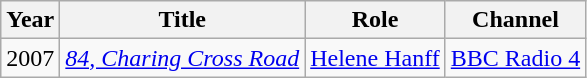<table class="wikitable plainrowheaders" style="margin-right: 0;">
<tr>
<th scope="col">Year</th>
<th scope="col">Title</th>
<th scope="col">Role</th>
<th scope="col">Channel</th>
</tr>
<tr>
<td>2007</td>
<td><em><a href='#'>84, Charing Cross Road</a></em></td>
<td><a href='#'>Helene Hanff</a></td>
<td><a href='#'>BBC Radio 4</a></td>
</tr>
</table>
